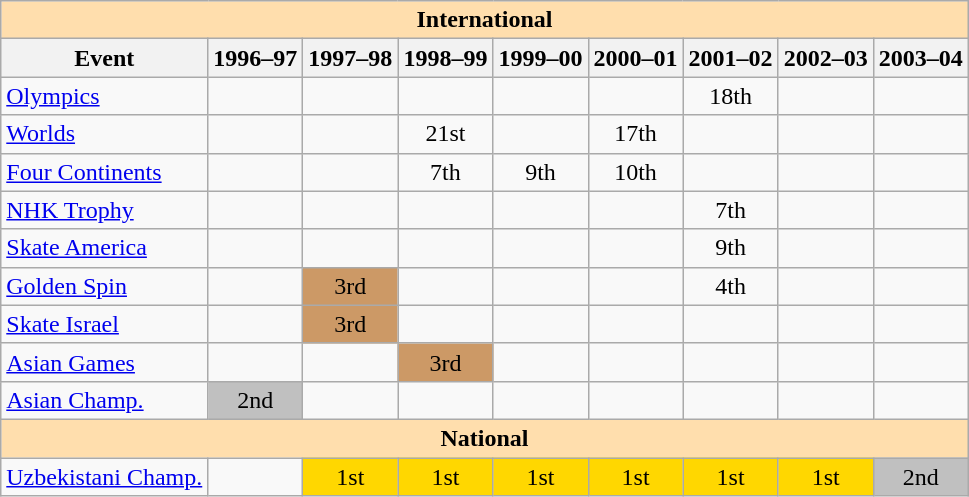<table class="wikitable" style="text-align:center">
<tr>
<th style="background-color: #ffdead; " colspan=9 align=center><strong>International</strong></th>
</tr>
<tr>
<th>Event</th>
<th>1996–97</th>
<th>1997–98</th>
<th>1998–99</th>
<th>1999–00</th>
<th>2000–01</th>
<th>2001–02</th>
<th>2002–03</th>
<th>2003–04</th>
</tr>
<tr>
<td align=left><a href='#'>Olympics</a></td>
<td></td>
<td></td>
<td></td>
<td></td>
<td></td>
<td>18th</td>
<td></td>
<td></td>
</tr>
<tr>
<td align=left><a href='#'>Worlds</a></td>
<td></td>
<td></td>
<td>21st</td>
<td></td>
<td>17th</td>
<td></td>
<td></td>
<td></td>
</tr>
<tr>
<td align=left><a href='#'>Four Continents</a></td>
<td></td>
<td></td>
<td>7th</td>
<td>9th</td>
<td>10th</td>
<td></td>
<td></td>
<td></td>
</tr>
<tr>
<td align=left><a href='#'>NHK Trophy</a></td>
<td></td>
<td></td>
<td></td>
<td></td>
<td></td>
<td>7th</td>
<td></td>
<td></td>
</tr>
<tr>
<td align=left><a href='#'>Skate America</a></td>
<td></td>
<td></td>
<td></td>
<td></td>
<td></td>
<td>9th</td>
<td></td>
<td></td>
</tr>
<tr>
<td align=left><a href='#'>Golden Spin</a></td>
<td></td>
<td bgcolor=cc9966>3rd</td>
<td></td>
<td></td>
<td></td>
<td>4th</td>
<td></td>
<td></td>
</tr>
<tr>
<td align=left><a href='#'>Skate Israel</a></td>
<td></td>
<td bgcolor=cc9966>3rd</td>
<td></td>
<td></td>
<td></td>
<td></td>
<td></td>
<td></td>
</tr>
<tr>
<td align=left><a href='#'>Asian Games</a></td>
<td></td>
<td></td>
<td bgcolor=cc9966>3rd</td>
<td></td>
<td></td>
<td></td>
<td></td>
<td></td>
</tr>
<tr>
<td align=left><a href='#'>Asian Champ.</a></td>
<td bgcolor=silver>2nd</td>
<td></td>
<td></td>
<td></td>
<td></td>
<td></td>
<td></td>
<td></td>
</tr>
<tr>
<th style="background-color: #ffdead; " colspan=9 align=center><strong>National</strong></th>
</tr>
<tr>
<td align=left><a href='#'>Uzbekistani Champ.</a></td>
<td></td>
<td bgcolor=gold>1st</td>
<td bgcolor=gold>1st</td>
<td bgcolor=gold>1st</td>
<td bgcolor=gold>1st</td>
<td bgcolor=gold>1st</td>
<td bgcolor=gold>1st</td>
<td bgcolor=silver>2nd</td>
</tr>
</table>
